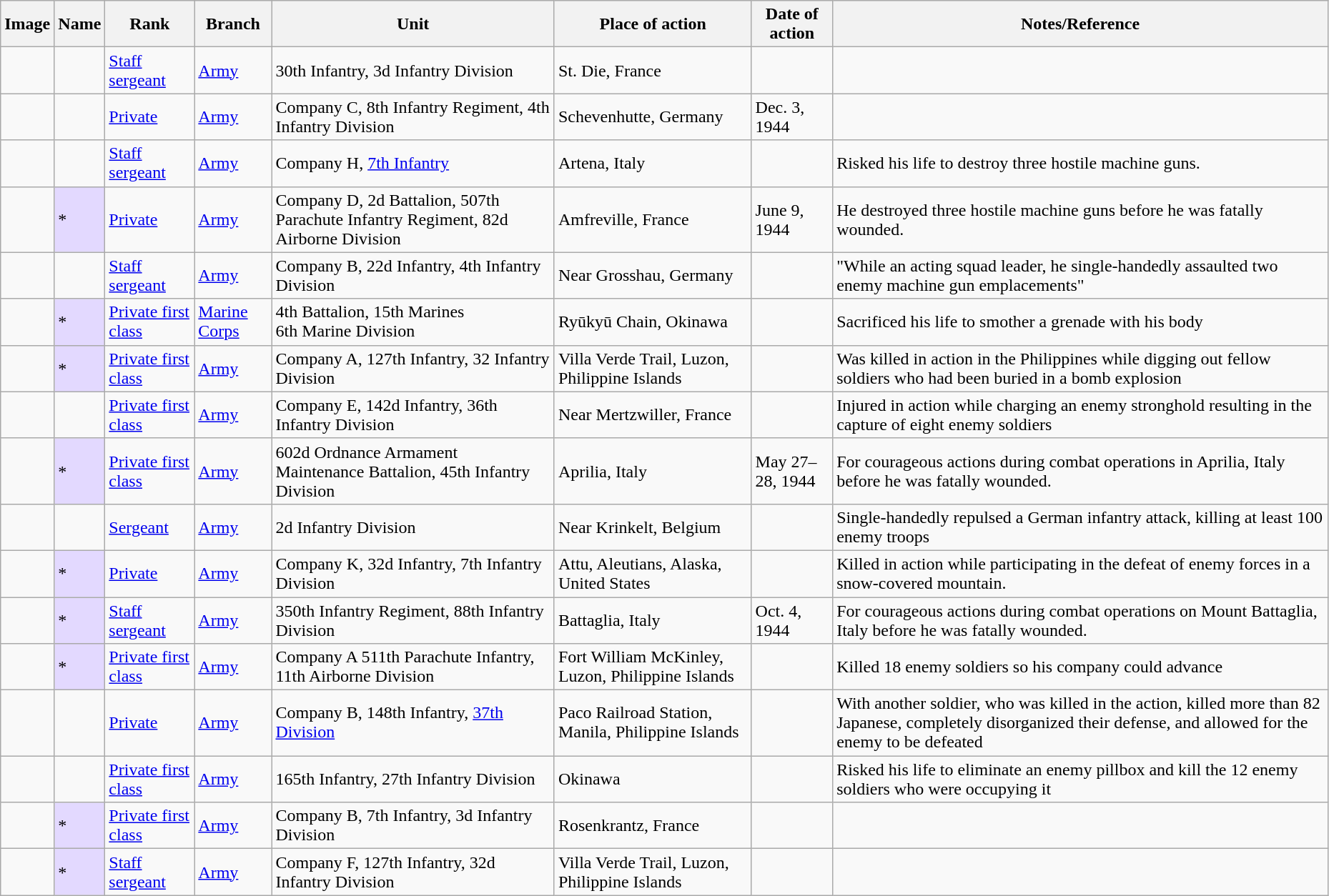<table class="wikitable sortable" width="98%">
<tr>
<th class="unsortable">Image</th>
<th>Name</th>
<th>Rank</th>
<th>Branch</th>
<th>Unit</th>
<th>Place of action</th>
<th>Date of action</th>
<th class="unsortable">Notes/Reference</th>
</tr>
<tr>
<td></td>
<td></td>
<td><a href='#'>Staff sergeant</a></td>
<td><a href='#'>Army</a></td>
<td>30th Infantry, 3d Infantry Division</td>
<td>St. Die, France</td>
<td></td>
<td></td>
</tr>
<tr>
<td></td>
<td></td>
<td><a href='#'>Private</a></td>
<td><a href='#'>Army</a></td>
<td>Company C, 8th Infantry Regiment, 4th Infantry Division</td>
<td>Schevenhutte, Germany</td>
<td>Dec. 3, 1944</td>
<td></td>
</tr>
<tr>
<td></td>
<td></td>
<td><a href='#'>Staff sergeant</a></td>
<td><a href='#'>Army</a></td>
<td>Company H, <a href='#'>7th Infantry</a></td>
<td>Artena, Italy</td>
<td></td>
<td>Risked his life to destroy three hostile machine guns.</td>
</tr>
<tr>
<td></td>
<td style="background:#e3d9ff;">*</td>
<td><a href='#'>Private</a></td>
<td><a href='#'>Army</a></td>
<td>Company D, 2d Battalion, 507th Parachute Infantry Regiment, 82d Airborne Division</td>
<td>Amfreville, France</td>
<td>June 9, 1944</td>
<td>He destroyed three hostile machine guns before he was fatally wounded.</td>
</tr>
<tr>
<td></td>
<td></td>
<td><a href='#'>Staff sergeant</a></td>
<td><a href='#'>Army</a></td>
<td>Company B, 22d Infantry, 4th Infantry Division</td>
<td>Near Grosshau, Germany</td>
<td></td>
<td>"While an acting squad leader, he single-handedly assaulted two enemy machine gun emplacements"</td>
</tr>
<tr>
<td></td>
<td style="background:#e3d9ff;">*</td>
<td><a href='#'>Private first class</a></td>
<td><a href='#'>Marine Corps</a></td>
<td>4th Battalion, 15th Marines<br>6th Marine Division</td>
<td>Ryūkyū Chain, Okinawa</td>
<td></td>
<td>Sacrificed his life to smother a grenade with his body</td>
</tr>
<tr>
<td></td>
<td style="background:#e3d9ff;">*</td>
<td><a href='#'>Private first class</a></td>
<td><a href='#'>Army</a></td>
<td>Company A, 127th Infantry, 32 Infantry Division</td>
<td>Villa Verde Trail, Luzon, Philippine Islands</td>
<td></td>
<td>Was killed in action in the Philippines while digging out fellow soldiers who had been buried in a bomb explosion</td>
</tr>
<tr>
<td></td>
<td></td>
<td><a href='#'>Private first class</a></td>
<td><a href='#'>Army</a></td>
<td>Company E, 142d Infantry, 36th Infantry Division</td>
<td>Near Mertzwiller, France</td>
<td></td>
<td>Injured in action while charging an enemy stronghold resulting in the capture of eight enemy soldiers</td>
</tr>
<tr>
<td></td>
<td style="background:#e3d9ff;">*</td>
<td><a href='#'>Private first class</a></td>
<td><a href='#'>Army</a></td>
<td>602d Ordnance Armament Maintenance Battalion, 45th Infantry Division</td>
<td>Aprilia, Italy</td>
<td>May 27–28, 1944</td>
<td>For courageous actions during combat operations in Aprilia, Italy before he was fatally wounded.</td>
</tr>
<tr>
<td></td>
<td></td>
<td><a href='#'>Sergeant</a></td>
<td><a href='#'>Army</a></td>
<td>2d Infantry Division</td>
<td>Near Krinkelt, Belgium</td>
<td></td>
<td>Single-handedly repulsed a German infantry attack, killing at least 100 enemy troops</td>
</tr>
<tr>
<td></td>
<td style="background:#e3d9ff;">*</td>
<td><a href='#'>Private</a></td>
<td><a href='#'>Army</a></td>
<td>Company K, 32d Infantry, 7th Infantry Division</td>
<td>Attu, Aleutians, Alaska, United States</td>
<td></td>
<td>Killed in action while participating in the defeat of enemy forces in a snow-covered mountain.</td>
</tr>
<tr>
<td></td>
<td style="background:#e3d9ff;">*</td>
<td><a href='#'>Staff sergeant</a></td>
<td><a href='#'>Army</a></td>
<td>350th Infantry Regiment, 88th Infantry Division</td>
<td>Battaglia, Italy</td>
<td>Oct. 4, 1944</td>
<td>For courageous actions during combat operations on Mount Battaglia, Italy before he was fatally wounded.</td>
</tr>
<tr>
<td></td>
<td style="background:#e3d9ff;">*</td>
<td><a href='#'>Private first class</a></td>
<td><a href='#'>Army</a></td>
<td>Company A 511th Parachute Infantry, 11th Airborne Division</td>
<td>Fort William McKinley, Luzon, Philippine Islands</td>
<td></td>
<td>Killed 18 enemy soldiers so his company could advance</td>
</tr>
<tr>
<td></td>
<td></td>
<td><a href='#'>Private</a></td>
<td><a href='#'>Army</a></td>
<td>Company B, 148th Infantry, <a href='#'>37th Division</a></td>
<td>Paco Railroad Station, Manila, Philippine Islands</td>
<td></td>
<td>With another soldier, who was killed in the action, killed more than 82 Japanese, completely disorganized their defense, and allowed for the enemy to be defeated</td>
</tr>
<tr>
<td></td>
<td></td>
<td><a href='#'>Private first class</a></td>
<td><a href='#'>Army</a></td>
<td>165th Infantry, 27th Infantry Division</td>
<td>Okinawa</td>
<td></td>
<td>Risked his life to eliminate an enemy pillbox and kill the 12 enemy soldiers who were occupying it</td>
</tr>
<tr>
<td></td>
<td style="background:#e3d9ff;">*</td>
<td><a href='#'>Private first class</a></td>
<td><a href='#'>Army</a></td>
<td>Company B, 7th Infantry, 3d Infantry Division</td>
<td>Rosenkrantz, France</td>
<td></td>
<td></td>
</tr>
<tr>
<td></td>
<td style="background:#e3d9ff;">*</td>
<td><a href='#'>Staff sergeant</a></td>
<td><a href='#'>Army</a></td>
<td>Company F, 127th Infantry, 32d Infantry Division</td>
<td>Villa Verde Trail, Luzon, Philippine Islands</td>
<td></td>
<td></td>
</tr>
</table>
